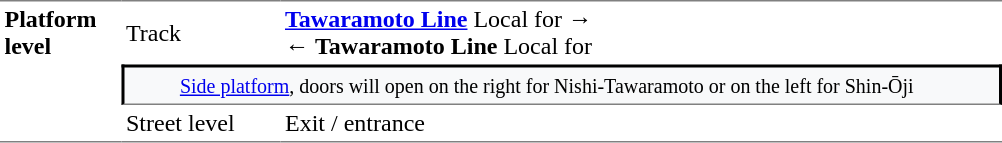<table border=0 cellspacing=0 cellpadding=3>
<tr>
<td style="border-top: 1px solid gray;" width=50 rowspan=2 valign=top><strong>Platform level</strong></td>
<td style="border-top: 1px solid gray;" width=100>Track</td>
<td style="border-top: 1px solid gray;" width=475> <strong><a href='#'>Tawaramoto Line</a></strong>  Local for  →<br>←  <strong>Tawaramoto Line</strong>  Local for </td>
</tr>
<tr>
<td style="border-top: 2px solid black;border-right: 2px solid black;border-left: 2px solid black;border-bottom: 1px solid gray; background-color:#f8f9fa;text-align:center;" colspan=2><small><a href='#'>Side platform</a>, doors will open on the right for Nishi-Tawaramoto or on the left for Shin-Ōji</small>     </td>
</tr>
<tr>
<td style="border-bottom: 1px solid gray;" valign=top width=75></td>
<td style="border-bottom: 1px solid gray;" valign=top width=100>Street level</td>
<td style="border-bottom: 1px solid gray;" valign=top width=475>Exit / entrance</td>
</tr>
</table>
